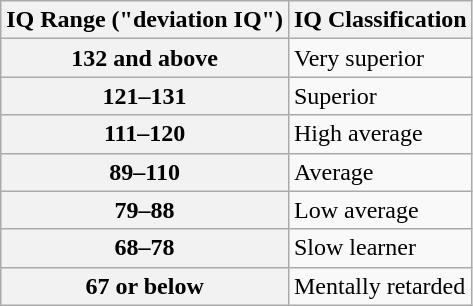<table class="wikitable">
<tr>
<th>IQ Range ("deviation IQ")</th>
<th>IQ Classification</th>
</tr>
<tr>
<th>132 and above</th>
<td>Very superior</td>
</tr>
<tr>
<th>121–131</th>
<td>Superior</td>
</tr>
<tr>
<th>111–120</th>
<td>High average</td>
</tr>
<tr>
<th>89–110</th>
<td>Average</td>
</tr>
<tr>
<th>79–88</th>
<td>Low average</td>
</tr>
<tr>
<th>68–78</th>
<td>Slow learner</td>
</tr>
<tr>
<th>67 or below</th>
<td>Mentally retarded</td>
</tr>
</table>
